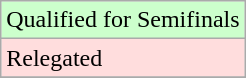<table class="wikitable">
<tr width=10px bgcolor="#ccffcc">
<td>Qualified for Semifinals</td>
</tr>
<tr width=10px bgcolor="#ffdddd">
<td>Relegated</td>
</tr>
<tr>
</tr>
</table>
